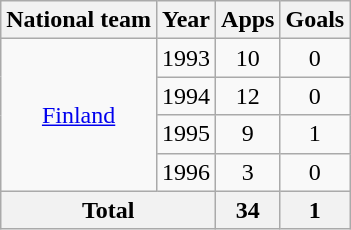<table class="wikitable" style="text-align:center">
<tr>
<th>National team</th>
<th>Year</th>
<th>Apps</th>
<th>Goals</th>
</tr>
<tr>
<td rowspan="4"><a href='#'>Finland</a></td>
<td>1993</td>
<td>10</td>
<td>0</td>
</tr>
<tr>
<td>1994</td>
<td>12</td>
<td>0</td>
</tr>
<tr>
<td>1995</td>
<td>9</td>
<td>1</td>
</tr>
<tr>
<td>1996</td>
<td>3</td>
<td>0</td>
</tr>
<tr>
<th colspan="2">Total</th>
<th>34</th>
<th>1</th>
</tr>
</table>
